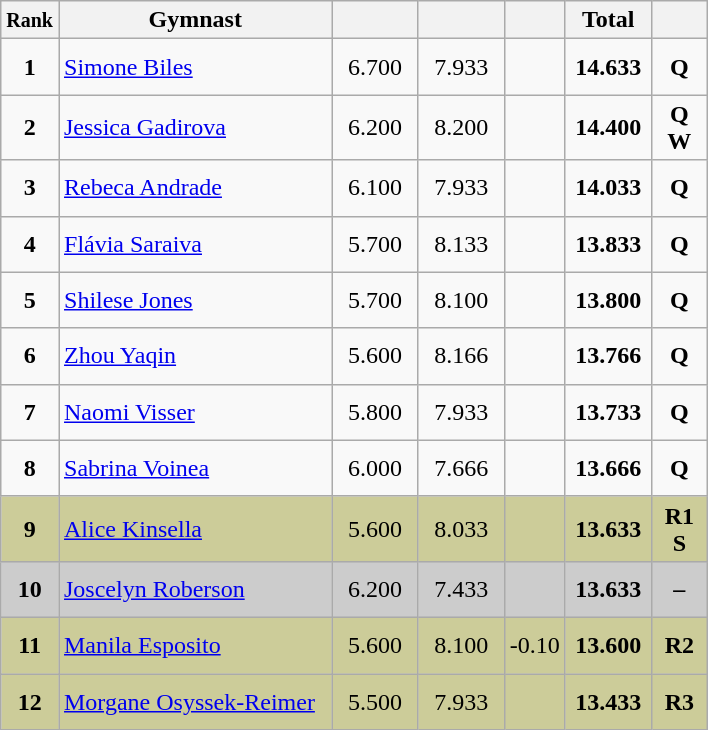<table class="wikitable sortable" style="text-align:center;">
<tr>
<th scope="col" style="width:15px;"><small>Rank</small></th>
<th scope="col" style="width:175px;">Gymnast</th>
<th scope="col" style="width:50px;"><small></small></th>
<th scope="col" style="width:50px;"><small></small></th>
<th scope="col" style="width:20px;"><small></small></th>
<th scope="col" style="width:50px;">Total</th>
<th scope="col" style="width:30px;"><small></small></th>
</tr>
<tr>
<td scope="row" style="text-align:center"><strong>1</strong></td>
<td style="height:30px; text-align:left;"> <a href='#'>Simone Biles</a></td>
<td>6.700</td>
<td>7.933</td>
<td></td>
<td><strong>14.633</strong></td>
<td><strong>Q</strong></td>
</tr>
<tr>
<td scope="row" style="text-align:center"><strong>2</strong></td>
<td style="height:30px; text-align:left;"> <a href='#'>Jessica Gadirova</a></td>
<td>6.200</td>
<td>8.200</td>
<td></td>
<td><strong>14.400</strong></td>
<td><strong>Q W</strong></td>
</tr>
<tr>
<td scope="row" style="text-align:center"><strong>3</strong></td>
<td style="height:30px; text-align:left;"> <a href='#'>Rebeca Andrade</a></td>
<td>6.100</td>
<td>7.933</td>
<td></td>
<td><strong>14.033</strong></td>
<td><strong>Q</strong></td>
</tr>
<tr>
<td scope="row" style="text-align:center"><strong>4</strong></td>
<td style="height:30px; text-align:left;"> <a href='#'>Flávia Saraiva</a></td>
<td>5.700</td>
<td>8.133</td>
<td></td>
<td><strong>13.833</strong></td>
<td><strong>Q</strong></td>
</tr>
<tr>
<td scope="row" style="text-align:center"><strong>5</strong></td>
<td style="height:30px; text-align:left;"> <a href='#'>Shilese Jones</a></td>
<td>5.700</td>
<td>8.100</td>
<td></td>
<td><strong>13.800</strong></td>
<td><strong>Q</strong></td>
</tr>
<tr>
<td scope="row" style="text-align:center"><strong>6</strong></td>
<td style="height:30px; text-align:left;"> <a href='#'>Zhou Yaqin</a></td>
<td>5.600</td>
<td>8.166</td>
<td></td>
<td><strong>13.766</strong></td>
<td><strong>Q</strong></td>
</tr>
<tr>
<td scope="row" style="text-align:center"><strong>7</strong></td>
<td style="height:30px; text-align:left;"> <a href='#'>Naomi Visser</a></td>
<td>5.800</td>
<td>7.933</td>
<td></td>
<td><strong>13.733</strong></td>
<td><strong>Q</strong></td>
</tr>
<tr>
<td scope="row" style="text-align:center"><strong>8</strong></td>
<td style="height:30px; text-align:left;"> <a href='#'>Sabrina Voinea</a></td>
<td>6.000</td>
<td>7.666</td>
<td></td>
<td><strong>13.666</strong></td>
<td><strong>Q</strong></td>
</tr>
<tr style="background:#cccc99;">
<td scope="row" style="text-align:center"><strong>9</strong></td>
<td style="height:30px; text-align:left;"> <a href='#'>Alice Kinsella</a></td>
<td>5.600</td>
<td>8.033</td>
<td></td>
<td><strong>13.633</strong></td>
<td><strong>R1 S</strong></td>
</tr>
<tr style="background:#cccccc;">
<td scope="row" style="text-align:center"><strong>10</strong></td>
<td style="height:30px; text-align:left;"> <a href='#'>Joscelyn Roberson</a></td>
<td>6.200</td>
<td>7.433</td>
<td></td>
<td><strong>13.633</strong></td>
<td><strong>–</strong></td>
</tr>
<tr style="background:#cccc99;">
<td scope="row" style="text-align:center"><strong>11</strong></td>
<td style="height:30px; text-align:left;"> <a href='#'>Manila Esposito</a></td>
<td>5.600</td>
<td>8.100</td>
<td>-0.10</td>
<td><strong>13.600</strong></td>
<td><strong>R2</strong></td>
</tr>
<tr style="background:#cccc99;">
<td scope="row" style="text-align:center"><strong>12</strong></td>
<td style="height:30px; text-align:left;"> <a href='#'>Morgane Osyssek-Reimer</a></td>
<td>5.500</td>
<td>7.933</td>
<td></td>
<td><strong>13.433</strong></td>
<td><strong>R3</strong></td>
</tr>
</table>
